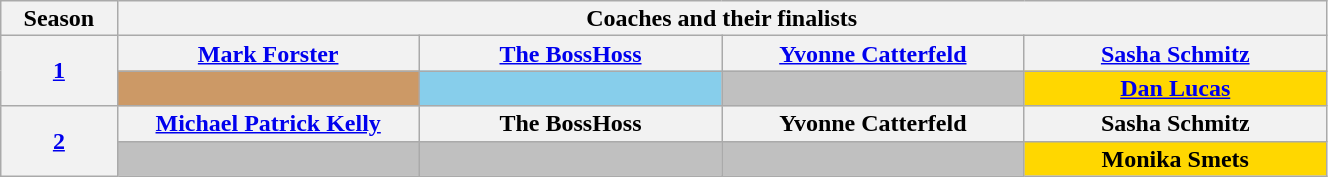<table class="wikitable" style="text-align:center; line-height:16px; width:70%">
<tr>
<th style="width:05%">Season</th>
<th colspan="4" style="width:50%">Coaches and their finalists</th>
</tr>
<tr>
<th rowspan="2" scope="row"><a href='#'>1</a></th>
<th style="width:15%" scope="col"><a href='#'>Mark Forster</a></th>
<th style="width:15%" scope="col"><a href='#'>The BossHoss</a></th>
<th style="width:15%" scope="col"><a href='#'>Yvonne Catterfeld</a></th>
<th style="width:15%" scope="col"><a href='#'>Sasha Schmitz</a></th>
</tr>
<tr>
<td style="background:#cc9966"></td>
<td style="background:skyblue"></td>
<td style="background: silver"></td>
<td style="background: gold"><strong><a href='#'>Dan Lucas</a></strong><br></td>
</tr>
<tr>
<th rowspan="2" scope="row"><a href='#'>2</a></th>
<th scope="col"><a href='#'>Michael Patrick Kelly</a></th>
<th scope="col">The BossHoss</th>
<th scope="col">Yvonne Catterfeld</th>
<th scope="col">Sasha Schmitz</th>
</tr>
<tr>
<td style="background: silver"></td>
<td style="background: silver"></td>
<td style="background: silver"></td>
<td style="background: gold"><strong>Monika Smets</strong><br></td>
</tr>
</table>
